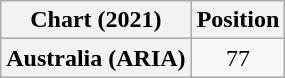<table class="wikitable plainrowheaders" style="text-align:center;">
<tr>
<th scope="col">Chart (2021)</th>
<th scope="col">Position</th>
</tr>
<tr>
<th scope="row">Australia (ARIA)</th>
<td>77</td>
</tr>
</table>
